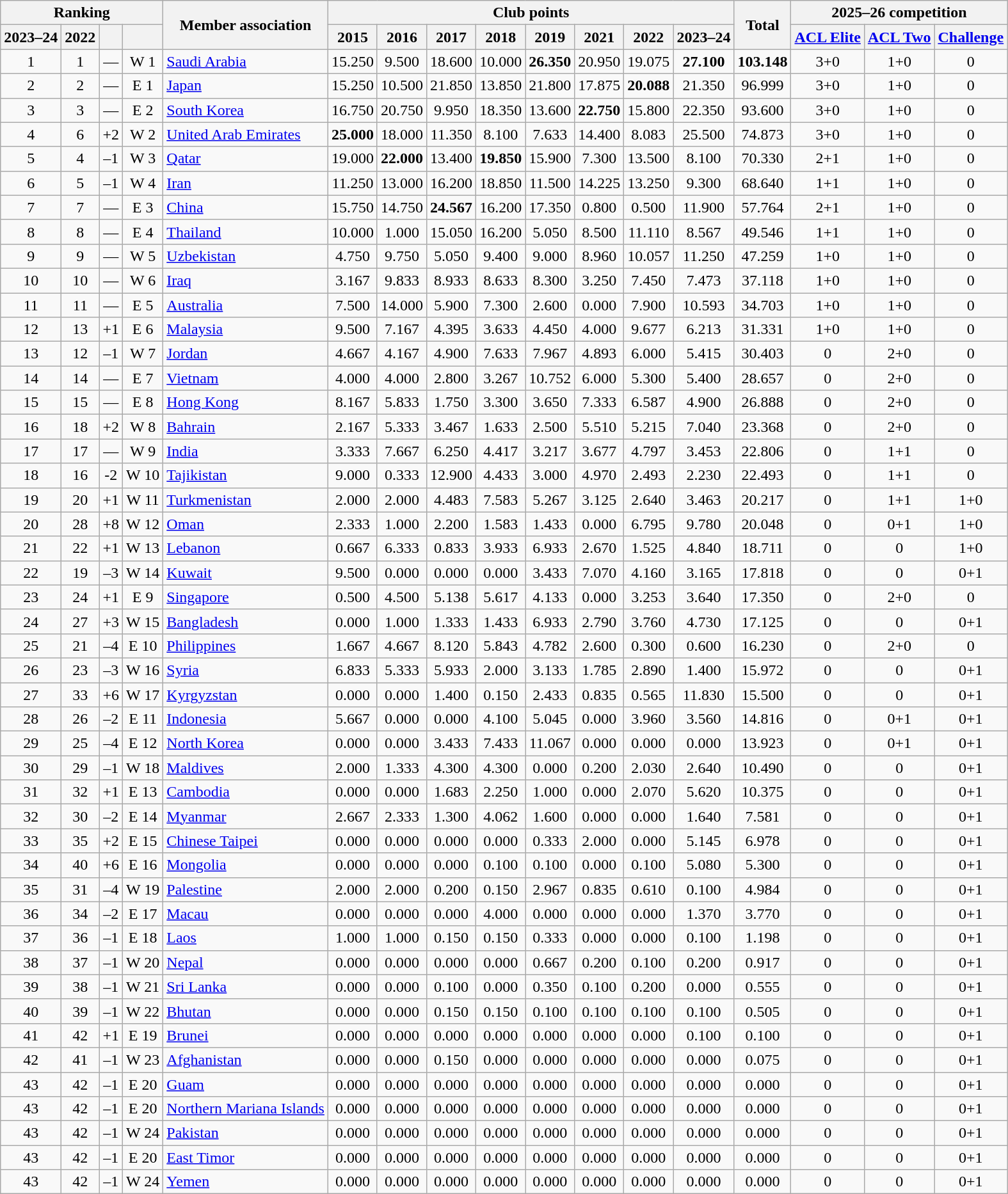<table class = "wikitable sortable" style="text-align: center;">
<tr>
<th colspan="4">Ranking</th>
<th rowspan="2">Member association<br></th>
<th colspan="8">Club points</th>
<th rowspan="2">Total</th>
<th colspan="3">2025–26 competition</th>
</tr>
<tr>
<th>2023–24</th>
<th>2022<br></th>
<th data-sort-type="number"></th>
<th></th>
<th>2015<br></th>
<th>2016<br></th>
<th>2017<br></th>
<th>2018<br></th>
<th>2019<br></th>
<th>2021<br></th>
<th>2022<br></th>
<th>2023–24<br></th>
<th><a href='#'>ACL Elite</a></th>
<th><a href='#'>ACL Two</a></th>
<th><a href='#'>Challenge</a></th>
</tr>
<tr>
<td>1</td>
<td>1</td>
<td> —</td>
<td>W 1</td>
<td align=left> <a href='#'>Saudi Arabia</a> </td>
<td>15.250</td>
<td>9.500</td>
<td>18.600</td>
<td>10.000</td>
<td><strong>26.350</strong></td>
<td>20.950</td>
<td>19.075</td>
<td><strong>27.100</strong></td>
<td><strong>103.148</strong></td>
<td>3+0</td>
<td>1+0</td>
<td>0</td>
</tr>
<tr>
<td>2</td>
<td>2</td>
<td> —</td>
<td>E 1</td>
<td align=left> <a href='#'>Japan</a> </td>
<td>15.250</td>
<td>10.500</td>
<td>21.850</td>
<td>13.850</td>
<td>21.800</td>
<td>17.875</td>
<td><strong>20.088</strong></td>
<td>21.350</td>
<td>96.999</td>
<td>3+0</td>
<td>1+0</td>
<td>0</td>
</tr>
<tr>
<td>3</td>
<td>3</td>
<td> —</td>
<td>E 2</td>
<td align=left> <a href='#'>South Korea</a> </td>
<td>16.750</td>
<td>20.750</td>
<td>9.950</td>
<td>18.350</td>
<td>13.600</td>
<td><strong>22.750</strong></td>
<td>15.800</td>
<td>22.350</td>
<td>93.600</td>
<td>3+0</td>
<td>1+0</td>
<td>0</td>
</tr>
<tr>
<td>4</td>
<td>6</td>
<td> +2</td>
<td>W 2</td>
<td align=left> <a href='#'>United Arab Emirates</a> </td>
<td><strong>25.000</strong></td>
<td>18.000</td>
<td>11.350</td>
<td>8.100</td>
<td>7.633</td>
<td>14.400</td>
<td>8.083</td>
<td>25.500</td>
<td>74.873</td>
<td>3+0</td>
<td>1+0</td>
<td>0</td>
</tr>
<tr>
<td>5</td>
<td>4</td>
<td> –1</td>
<td>W 3</td>
<td align=left> <a href='#'>Qatar</a> </td>
<td>19.000</td>
<td><strong>22.000</strong></td>
<td>13.400</td>
<td><strong>19.850</strong></td>
<td>15.900</td>
<td>7.300</td>
<td>13.500</td>
<td>8.100</td>
<td>70.330</td>
<td>2+1</td>
<td>1+0</td>
<td>0</td>
</tr>
<tr>
<td>6</td>
<td>5</td>
<td> –1</td>
<td>W 4</td>
<td align=left> <a href='#'>Iran</a> </td>
<td>11.250</td>
<td>13.000</td>
<td>16.200</td>
<td>18.850</td>
<td>11.500</td>
<td>14.225</td>
<td>13.250</td>
<td>9.300</td>
<td>68.640</td>
<td>1+1</td>
<td>1+0</td>
<td>0</td>
</tr>
<tr>
<td>7</td>
<td>7</td>
<td> —</td>
<td>E 3</td>
<td align=left> <a href='#'>China</a> </td>
<td>15.750</td>
<td>14.750</td>
<td><strong>24.567</strong></td>
<td>16.200</td>
<td>17.350</td>
<td>0.800</td>
<td>0.500</td>
<td>11.900</td>
<td>57.764</td>
<td>2+1</td>
<td>1+0</td>
<td>0</td>
</tr>
<tr>
<td>8</td>
<td>8</td>
<td> —</td>
<td>E 4</td>
<td align=left> <a href='#'>Thailand</a> </td>
<td>10.000</td>
<td>1.000</td>
<td>15.050</td>
<td>16.200</td>
<td>5.050</td>
<td>8.500</td>
<td>11.110</td>
<td>8.567</td>
<td>49.546</td>
<td>1+1</td>
<td>1+0</td>
<td>0</td>
</tr>
<tr>
<td>9</td>
<td>9</td>
<td> —</td>
<td>W 5</td>
<td align=left> <a href='#'>Uzbekistan</a> </td>
<td>4.750</td>
<td>9.750</td>
<td>5.050</td>
<td>9.400</td>
<td>9.000</td>
<td>8.960</td>
<td>10.057</td>
<td>11.250</td>
<td>47.259</td>
<td>1+0</td>
<td>1+0</td>
<td>0</td>
</tr>
<tr>
<td>10</td>
<td>10</td>
<td> —</td>
<td>W 6</td>
<td align=left> <a href='#'>Iraq</a> </td>
<td>3.167</td>
<td>9.833</td>
<td>8.933</td>
<td>8.633</td>
<td>8.300</td>
<td>3.250</td>
<td>7.450</td>
<td>7.473</td>
<td>37.118</td>
<td>1+0</td>
<td>1+0</td>
<td>0</td>
</tr>
<tr>
<td>11</td>
<td>11</td>
<td> —</td>
<td>E 5</td>
<td align=left> <a href='#'>Australia</a> </td>
<td>7.500</td>
<td>14.000</td>
<td>5.900</td>
<td>7.300</td>
<td>2.600</td>
<td>0.000</td>
<td>7.900</td>
<td>10.593</td>
<td>34.703</td>
<td>1+0</td>
<td>1+0</td>
<td>0</td>
</tr>
<tr>
<td>12</td>
<td>13</td>
<td> +1</td>
<td>E 6</td>
<td align=left> <a href='#'>Malaysia</a> </td>
<td>9.500</td>
<td>7.167</td>
<td>4.395</td>
<td>3.633</td>
<td>4.450</td>
<td>4.000</td>
<td>9.677</td>
<td>6.213</td>
<td>31.331</td>
<td>1+0</td>
<td>1+0</td>
<td>0</td>
</tr>
<tr>
<td>13</td>
<td>12</td>
<td> –1</td>
<td>W 7</td>
<td align=left> <a href='#'>Jordan</a> </td>
<td>4.667</td>
<td>4.167</td>
<td>4.900</td>
<td>7.633</td>
<td>7.967</td>
<td>4.893</td>
<td>6.000</td>
<td>5.415</td>
<td>30.403</td>
<td>0</td>
<td>2+0</td>
<td>0</td>
</tr>
<tr>
<td>14</td>
<td>14</td>
<td> —</td>
<td>E 7</td>
<td align=left> <a href='#'>Vietnam</a> </td>
<td>4.000</td>
<td>4.000</td>
<td>2.800</td>
<td>3.267</td>
<td>10.752</td>
<td>6.000</td>
<td>5.300</td>
<td>5.400</td>
<td>28.657</td>
<td>0</td>
<td>2+0</td>
<td>0</td>
</tr>
<tr>
<td>15</td>
<td>15</td>
<td> —</td>
<td>E 8</td>
<td align=left> <a href='#'>Hong Kong</a> </td>
<td>8.167</td>
<td>5.833</td>
<td>1.750</td>
<td>3.300</td>
<td>3.650</td>
<td>7.333</td>
<td>6.587</td>
<td>4.900</td>
<td>26.888</td>
<td>0</td>
<td>2+0</td>
<td>0</td>
</tr>
<tr>
<td>16</td>
<td>18</td>
<td> +2</td>
<td>W 8</td>
<td align=left> <a href='#'>Bahrain</a> </td>
<td>2.167</td>
<td>5.333</td>
<td>3.467</td>
<td>1.633</td>
<td>2.500</td>
<td>5.510</td>
<td>5.215</td>
<td>7.040</td>
<td>23.368</td>
<td>0</td>
<td>2+0</td>
<td>0</td>
</tr>
<tr>
<td>17</td>
<td>17</td>
<td> —</td>
<td>W 9</td>
<td align=left> <a href='#'>India</a> </td>
<td>3.333</td>
<td>7.667</td>
<td>6.250</td>
<td>4.417</td>
<td>3.217</td>
<td>3.677</td>
<td>4.797</td>
<td>3.453</td>
<td>22.806</td>
<td>0</td>
<td>1+1</td>
<td>0</td>
</tr>
<tr>
<td>18</td>
<td>16</td>
<td> -2</td>
<td>W 10</td>
<td align=left> <a href='#'>Tajikistan</a> </td>
<td>9.000</td>
<td>0.333</td>
<td>12.900</td>
<td>4.433</td>
<td>3.000</td>
<td>4.970</td>
<td>2.493</td>
<td>2.230</td>
<td>22.493</td>
<td>0</td>
<td>1+1</td>
<td>0</td>
</tr>
<tr>
<td>19</td>
<td>20</td>
<td> +1</td>
<td>W 11</td>
<td align=left> <a href='#'>Turkmenistan</a> </td>
<td>2.000</td>
<td>2.000</td>
<td>4.483</td>
<td>7.583</td>
<td>5.267</td>
<td>3.125</td>
<td>2.640</td>
<td>3.463</td>
<td>20.217</td>
<td>0</td>
<td>1+1</td>
<td>1+0</td>
</tr>
<tr>
<td>20</td>
<td>28</td>
<td> +8</td>
<td>W 12</td>
<td align="left"> <a href='#'>Oman</a> </td>
<td>2.333</td>
<td>1.000</td>
<td>2.200</td>
<td>1.583</td>
<td>1.433</td>
<td>0.000</td>
<td>6.795</td>
<td>9.780</td>
<td>20.048</td>
<td>0</td>
<td>0+1</td>
<td>1+0</td>
</tr>
<tr>
<td>21</td>
<td>22</td>
<td> +1</td>
<td>W 13</td>
<td align="left"> <a href='#'>Lebanon</a> </td>
<td>0.667</td>
<td>6.333</td>
<td>0.833</td>
<td>3.933</td>
<td>6.933</td>
<td>2.670</td>
<td>1.525</td>
<td>4.840</td>
<td>18.711</td>
<td>0</td>
<td>0</td>
<td>1+0</td>
</tr>
<tr>
<td>22</td>
<td>19</td>
<td> –3</td>
<td>W 14</td>
<td align="left"> <a href='#'>Kuwait</a> </td>
<td>9.500</td>
<td>0.000</td>
<td>0.000</td>
<td>0.000</td>
<td>3.433</td>
<td>7.070</td>
<td>4.160</td>
<td>3.165</td>
<td>17.818</td>
<td>0</td>
<td>0</td>
<td>0+1</td>
</tr>
<tr>
<td>23</td>
<td>24</td>
<td> +1</td>
<td>E 9</td>
<td align=left> <a href='#'>Singapore</a> </td>
<td>0.500</td>
<td>4.500</td>
<td>5.138</td>
<td>5.617</td>
<td>4.133</td>
<td>0.000</td>
<td>3.253</td>
<td>3.640</td>
<td>17.350</td>
<td>0</td>
<td>2+0</td>
<td>0</td>
</tr>
<tr>
<td>24</td>
<td>27</td>
<td> +3</td>
<td>W 15</td>
<td align="left"> <a href='#'>Bangladesh</a> </td>
<td>0.000</td>
<td>1.000</td>
<td>1.333</td>
<td>1.433</td>
<td>6.933</td>
<td>2.790</td>
<td>3.760</td>
<td>4.730</td>
<td>17.125</td>
<td>0</td>
<td>0</td>
<td>0+1</td>
</tr>
<tr>
<td>25</td>
<td>21</td>
<td> –4</td>
<td>E 10</td>
<td align=left> <a href='#'>Philippines</a> </td>
<td>1.667</td>
<td>4.667</td>
<td>8.120</td>
<td>5.843</td>
<td>4.782</td>
<td>2.600</td>
<td>0.300</td>
<td>0.600</td>
<td>16.230</td>
<td>0</td>
<td>2+0</td>
<td>0</td>
</tr>
<tr>
<td>26</td>
<td>23</td>
<td> –3</td>
<td>W 16</td>
<td align=left> <a href='#'>Syria</a> </td>
<td>6.833</td>
<td>5.333</td>
<td>5.933</td>
<td>2.000</td>
<td>3.133</td>
<td>1.785</td>
<td>2.890</td>
<td>1.400</td>
<td>15.972</td>
<td>0</td>
<td>0</td>
<td>0+1</td>
</tr>
<tr>
<td>27</td>
<td>33</td>
<td> +6</td>
<td>W 17</td>
<td align=left> <a href='#'>Kyrgyzstan</a> </td>
<td>0.000</td>
<td>0.000</td>
<td>1.400</td>
<td>0.150</td>
<td>2.433</td>
<td>0.835</td>
<td>0.565</td>
<td>11.830</td>
<td>15.500</td>
<td>0</td>
<td>0</td>
<td>0+1</td>
</tr>
<tr>
<td>28</td>
<td>26</td>
<td> –2</td>
<td>E 11</td>
<td align=left> <a href='#'>Indonesia</a> </td>
<td>5.667</td>
<td>0.000</td>
<td>0.000</td>
<td>4.100</td>
<td>5.045</td>
<td>0.000</td>
<td>3.960</td>
<td>3.560</td>
<td>14.816</td>
<td>0</td>
<td>0+1</td>
<td>0+1</td>
</tr>
<tr>
<td>29</td>
<td>25</td>
<td> –4</td>
<td>E 12</td>
<td align=left> <a href='#'>North Korea</a> </td>
<td>0.000</td>
<td>0.000</td>
<td>3.433</td>
<td>7.433</td>
<td>11.067</td>
<td>0.000</td>
<td>0.000</td>
<td>0.000</td>
<td>13.923</td>
<td>0</td>
<td>0+1</td>
<td>0+1</td>
</tr>
<tr>
<td>30</td>
<td>29</td>
<td> –1</td>
<td>W 18</td>
<td align=left> <a href='#'>Maldives</a> </td>
<td>2.000</td>
<td>1.333</td>
<td>4.300</td>
<td>4.300</td>
<td>0.000</td>
<td>0.200</td>
<td>2.030</td>
<td>2.640</td>
<td>10.490</td>
<td>0</td>
<td>0</td>
<td>0+1</td>
</tr>
<tr>
<td>31</td>
<td>32</td>
<td> +1</td>
<td>E 13</td>
<td align=left> <a href='#'>Cambodia</a> </td>
<td>0.000</td>
<td>0.000</td>
<td>1.683</td>
<td>2.250</td>
<td>1.000</td>
<td>0.000</td>
<td>2.070</td>
<td>5.620</td>
<td>10.375</td>
<td>0</td>
<td>0</td>
<td>0+1</td>
</tr>
<tr>
<td>32</td>
<td>30</td>
<td> –2</td>
<td>E 14</td>
<td align=left> <a href='#'>Myanmar</a> </td>
<td>2.667</td>
<td>2.333</td>
<td>1.300</td>
<td>4.062</td>
<td>1.600</td>
<td>0.000</td>
<td>0.000</td>
<td>1.640</td>
<td>7.581</td>
<td>0</td>
<td>0</td>
<td>0+1</td>
</tr>
<tr>
<td>33</td>
<td>35</td>
<td> +2</td>
<td>E 15</td>
<td align=left> <a href='#'>Chinese Taipei</a> </td>
<td>0.000</td>
<td>0.000</td>
<td>0.000</td>
<td>0.000</td>
<td>0.333</td>
<td>2.000</td>
<td>0.000</td>
<td>5.145</td>
<td>6.978</td>
<td>0</td>
<td>0</td>
<td>0+1</td>
</tr>
<tr>
<td>34</td>
<td>40</td>
<td> +6</td>
<td>E 16</td>
<td align=left> <a href='#'>Mongolia</a> </td>
<td>0.000</td>
<td>0.000</td>
<td>0.000</td>
<td>0.100</td>
<td>0.100</td>
<td>0.000</td>
<td>0.100</td>
<td>5.080</td>
<td>5.300</td>
<td>0</td>
<td>0</td>
<td>0+1</td>
</tr>
<tr>
<td>35</td>
<td>31</td>
<td> –4</td>
<td>W 19</td>
<td align=left> <a href='#'>Palestine</a> </td>
<td>2.000</td>
<td>2.000</td>
<td>0.200</td>
<td>0.150</td>
<td>2.967</td>
<td>0.835</td>
<td>0.610</td>
<td>0.100</td>
<td>4.984</td>
<td>0</td>
<td>0</td>
<td>0+1</td>
</tr>
<tr>
<td>36</td>
<td>34</td>
<td> –2</td>
<td>E 17</td>
<td align=left> <a href='#'>Macau</a> </td>
<td>0.000</td>
<td>0.000</td>
<td>0.000</td>
<td>4.000</td>
<td>0.000</td>
<td>0.000</td>
<td>0.000</td>
<td>1.370</td>
<td>3.770</td>
<td>0</td>
<td>0</td>
<td>0+1</td>
</tr>
<tr>
<td>37</td>
<td>36</td>
<td> –1</td>
<td>E 18</td>
<td align=left> <a href='#'>Laos</a> </td>
<td>1.000</td>
<td>1.000</td>
<td>0.150</td>
<td>0.150</td>
<td>0.333</td>
<td>0.000</td>
<td>0.000</td>
<td>0.100</td>
<td>1.198</td>
<td>0</td>
<td>0</td>
<td>0+1</td>
</tr>
<tr>
<td>38</td>
<td>37</td>
<td> –1</td>
<td>W 20</td>
<td align=left> <a href='#'>Nepal</a> </td>
<td>0.000</td>
<td>0.000</td>
<td>0.000</td>
<td>0.000</td>
<td>0.667</td>
<td>0.200</td>
<td>0.100</td>
<td>0.200</td>
<td>0.917</td>
<td>0</td>
<td>0</td>
<td>0+1</td>
</tr>
<tr>
<td>39</td>
<td>38</td>
<td> –1</td>
<td>W 21</td>
<td align=left> <a href='#'>Sri Lanka</a> </td>
<td>0.000</td>
<td>0.000</td>
<td>0.100</td>
<td>0.000</td>
<td>0.350</td>
<td>0.100</td>
<td>0.200</td>
<td>0.000</td>
<td>0.555</td>
<td>0</td>
<td>0</td>
<td>0+1</td>
</tr>
<tr>
<td>40</td>
<td>39</td>
<td> –1</td>
<td>W 22</td>
<td align=left> <a href='#'>Bhutan</a> </td>
<td>0.000</td>
<td>0.000</td>
<td>0.150</td>
<td>0.150</td>
<td>0.100</td>
<td>0.100</td>
<td>0.100</td>
<td>0.100</td>
<td>0.505</td>
<td>0</td>
<td>0</td>
<td>0+1</td>
</tr>
<tr>
<td>41</td>
<td>42</td>
<td> +1</td>
<td>E 19</td>
<td align=left> <a href='#'>Brunei</a> </td>
<td>0.000</td>
<td>0.000</td>
<td>0.000</td>
<td>0.000</td>
<td>0.000</td>
<td>0.000</td>
<td>0.000</td>
<td>0.100</td>
<td>0.100</td>
<td>0</td>
<td>0</td>
<td>0+1</td>
</tr>
<tr>
<td>42</td>
<td>41</td>
<td> –1</td>
<td>W 23</td>
<td align=left> <a href='#'>Afghanistan</a> </td>
<td>0.000</td>
<td>0.000</td>
<td>0.150</td>
<td>0.000</td>
<td>0.000</td>
<td>0.000</td>
<td>0.000</td>
<td>0.000</td>
<td>0.075</td>
<td>0</td>
<td>0</td>
<td>0+1</td>
</tr>
<tr>
<td>43</td>
<td>42</td>
<td> –1</td>
<td>E 20</td>
<td align=left> <a href='#'>Guam</a> </td>
<td>0.000</td>
<td>0.000</td>
<td>0.000</td>
<td>0.000</td>
<td>0.000</td>
<td>0.000</td>
<td>0.000</td>
<td>0.000</td>
<td>0.000</td>
<td>0</td>
<td>0</td>
<td>0+1</td>
</tr>
<tr>
<td>43</td>
<td>42</td>
<td> –1</td>
<td>E 20</td>
<td align=left> <a href='#'>Northern Mariana Islands</a> </td>
<td>0.000</td>
<td>0.000</td>
<td>0.000</td>
<td>0.000</td>
<td>0.000</td>
<td>0.000</td>
<td>0.000</td>
<td>0.000</td>
<td>0.000</td>
<td>0</td>
<td>0</td>
<td>0+1</td>
</tr>
<tr>
<td>43</td>
<td>42</td>
<td> –1</td>
<td>W 24</td>
<td align=left> <a href='#'>Pakistan</a> </td>
<td>0.000</td>
<td>0.000</td>
<td>0.000</td>
<td>0.000</td>
<td>0.000</td>
<td>0.000</td>
<td>0.000</td>
<td>0.000</td>
<td>0.000</td>
<td>0</td>
<td>0</td>
<td>0+1</td>
</tr>
<tr>
<td>43</td>
<td>42</td>
<td> –1</td>
<td>E 20</td>
<td align=left> <a href='#'>East Timor</a> </td>
<td>0.000</td>
<td>0.000</td>
<td>0.000</td>
<td>0.000</td>
<td>0.000</td>
<td>0.000</td>
<td>0.000</td>
<td>0.000</td>
<td>0.000</td>
<td>0</td>
<td>0</td>
<td>0+1</td>
</tr>
<tr>
<td>43</td>
<td>42</td>
<td> –1</td>
<td>W 24</td>
<td align=left> <a href='#'>Yemen</a>  </td>
<td>0.000</td>
<td>0.000</td>
<td>0.000</td>
<td>0.000</td>
<td>0.000</td>
<td>0.000</td>
<td>0.000</td>
<td>0.000</td>
<td>0.000</td>
<td>0</td>
<td>0</td>
<td>0+1</td>
</tr>
</table>
